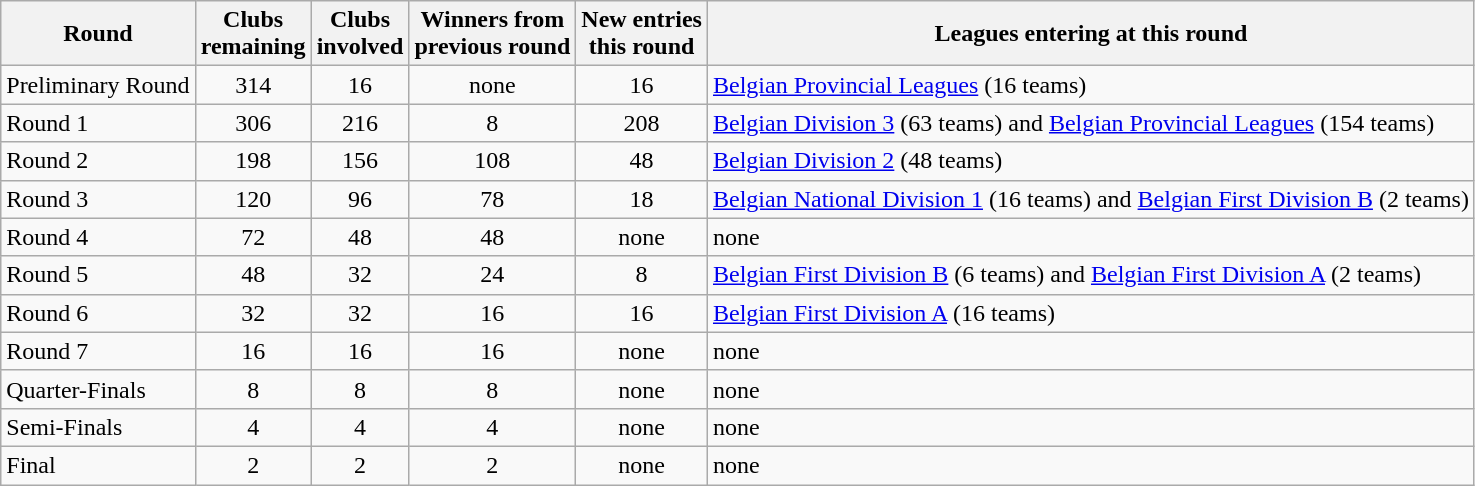<table class="wikitable">
<tr>
<th>Round</th>
<th>Clubs<br>remaining</th>
<th>Clubs<br>involved</th>
<th>Winners from<br>previous round</th>
<th>New entries<br>this round</th>
<th>Leagues entering at this round</th>
</tr>
<tr>
<td>Preliminary Round</td>
<td style="text-align:center;">314</td>
<td style="text-align:center;">16</td>
<td style="text-align:center;">none</td>
<td style="text-align:center;">16</td>
<td><a href='#'>Belgian Provincial Leagues</a> (16 teams)</td>
</tr>
<tr>
<td>Round 1</td>
<td style="text-align:center;">306</td>
<td style="text-align:center;">216</td>
<td style="text-align:center;">8</td>
<td style="text-align:center;">208</td>
<td><a href='#'>Belgian Division 3</a> (63 teams) and <a href='#'>Belgian Provincial Leagues</a> (154 teams)</td>
</tr>
<tr>
<td>Round 2</td>
<td style="text-align:center;">198</td>
<td style="text-align:center;">156</td>
<td style="text-align:center;">108</td>
<td style="text-align:center;">48</td>
<td><a href='#'>Belgian Division 2</a> (48 teams)</td>
</tr>
<tr>
<td>Round 3</td>
<td style="text-align:center;">120</td>
<td style="text-align:center;">96</td>
<td style="text-align:center;">78</td>
<td style="text-align:center;">18</td>
<td><a href='#'>Belgian National Division 1</a> (16 teams) and <a href='#'>Belgian First Division B</a> (2 teams)</td>
</tr>
<tr>
<td>Round 4</td>
<td style="text-align:center;">72</td>
<td style="text-align:center;">48</td>
<td style="text-align:center;">48</td>
<td style="text-align:center;">none</td>
<td>none</td>
</tr>
<tr>
<td>Round 5</td>
<td style="text-align:center;">48</td>
<td style="text-align:center;">32</td>
<td style="text-align:center;">24</td>
<td style="text-align:center;">8</td>
<td><a href='#'>Belgian First Division B</a> (6 teams) and <a href='#'>Belgian First Division A</a> (2 teams)</td>
</tr>
<tr>
<td>Round 6</td>
<td style="text-align:center;">32</td>
<td style="text-align:center;">32</td>
<td style="text-align:center;">16</td>
<td style="text-align:center;">16</td>
<td><a href='#'>Belgian First Division A</a> (16 teams)</td>
</tr>
<tr>
<td>Round 7</td>
<td style="text-align:center;">16</td>
<td style="text-align:center;">16</td>
<td style="text-align:center;">16</td>
<td style="text-align:center;">none</td>
<td>none</td>
</tr>
<tr>
<td>Quarter-Finals</td>
<td style="text-align:center;">8</td>
<td style="text-align:center;">8</td>
<td style="text-align:center;">8</td>
<td style="text-align:center;">none</td>
<td>none</td>
</tr>
<tr>
<td>Semi-Finals</td>
<td style="text-align:center;">4</td>
<td style="text-align:center;">4</td>
<td style="text-align:center;">4</td>
<td style="text-align:center;">none</td>
<td>none</td>
</tr>
<tr>
<td>Final</td>
<td style="text-align:center;">2</td>
<td style="text-align:center;">2</td>
<td style="text-align:center;">2</td>
<td style="text-align:center;">none</td>
<td>none</td>
</tr>
</table>
